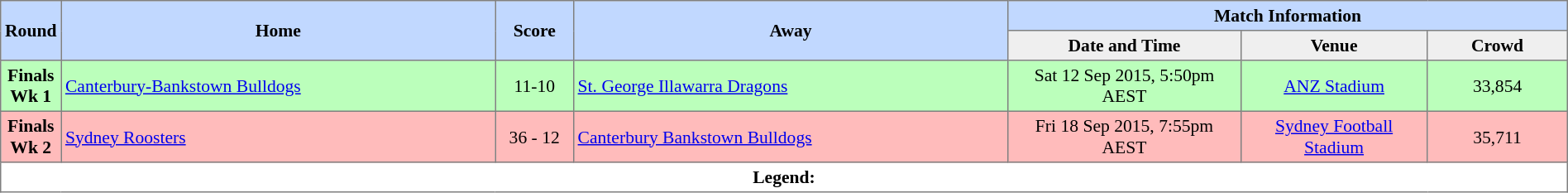<table border=1 style="border-collapse:collapse; font-size:90%; text-align:center;" cellpadding=3 cellspacing=0 width=100%>
<tr bgcolor=#C1D8FF>
<th rowspan=2 width=3%>Round</th>
<th rowspan=2 width=28%>Home</th>
<th rowspan=2 width=5%>Score</th>
<th rowspan=2 width=28%>Away</th>
<th colspan=6>Match Information</th>
</tr>
<tr bgcolor=#EFEFEF>
<th width=15%>Date and Time</th>
<th width=12%>Venue</th>
<th width=9%>Crowd</th>
</tr>
<tr bgcolor=#bbffbb>
<td><strong>Finals Wk 1</strong></td>
<td align=left> <a href='#'>Canterbury-Bankstown Bulldogs</a></td>
<td>11-10</td>
<td align=left> <a href='#'>St. George Illawarra Dragons</a></td>
<td>Sat 12 Sep 2015, 5:50pm AEST</td>
<td><a href='#'>ANZ Stadium</a></td>
<td>33,854</td>
</tr>
<tr bgcolor=#ffbbbb>
<td><strong>Finals Wk 2</strong></td>
<td align=left> <a href='#'>Sydney Roosters</a></td>
<td>36 - 12</td>
<td align=left> <a href='#'>Canterbury Bankstown Bulldogs</a></td>
<td>Fri  18 Sep 2015, 7:55pm AEST</td>
<td><a href='#'>Sydney Football Stadium</a></td>
<td>35,711</td>
</tr>
<tr>
<th colspan="11"><strong>Legend</strong>:    </th>
</tr>
</table>
